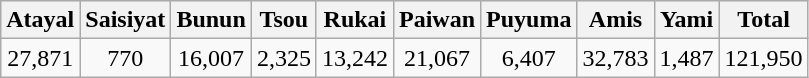<table class="wikitable" style="text-align:center">
<tr style="background:#ececec; vertical-align:top;">
<th>Atayal</th>
<th>Saisiyat</th>
<th>Bunun</th>
<th>Tsou</th>
<th>Rukai</th>
<th>Paiwan</th>
<th>Puyuma</th>
<th>Amis</th>
<th>Yami</th>
<th>Total</th>
</tr>
<tr>
<td>27,871</td>
<td>770</td>
<td>16,007</td>
<td>2,325</td>
<td>13,242</td>
<td>21,067</td>
<td>6,407</td>
<td>32,783</td>
<td>1,487</td>
<td>121,950</td>
</tr>
</table>
